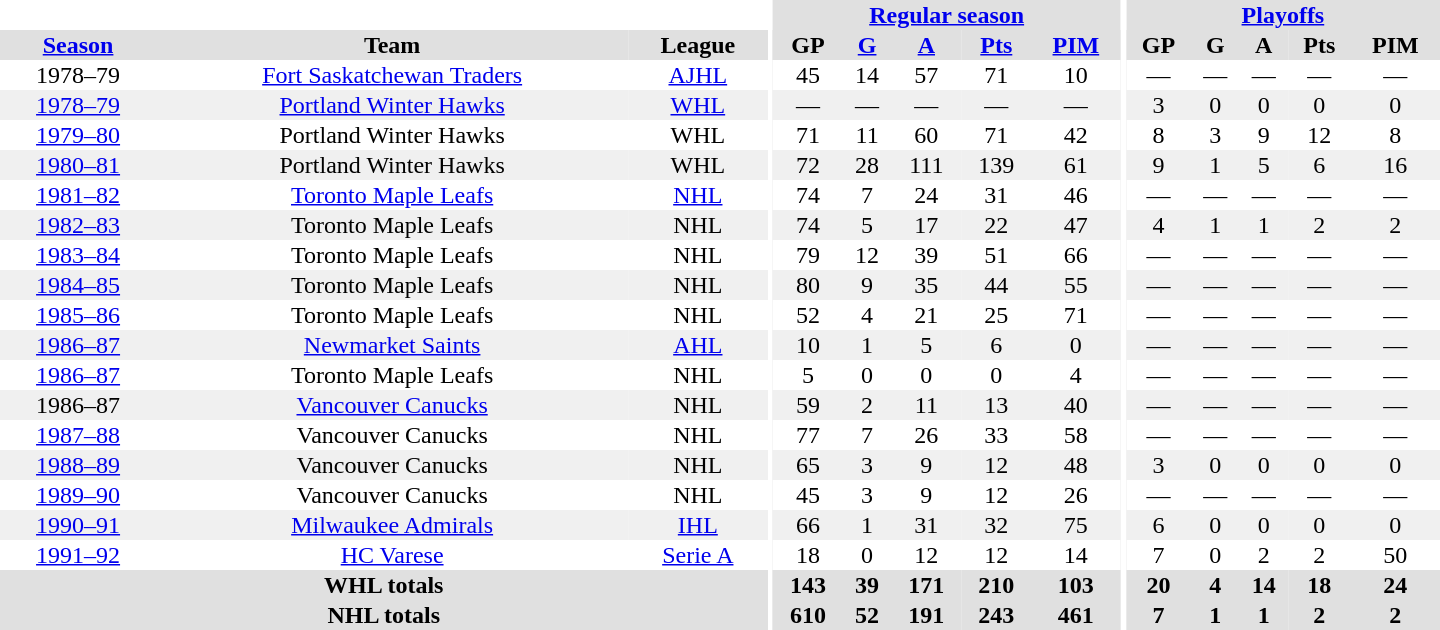<table border="0" cellpadding="1" cellspacing="0" style="text-align:center; width:60em">
<tr bgcolor="#e0e0e0">
<th colspan="3" bgcolor="#ffffff"></th>
<th rowspan="99" bgcolor="#ffffff"></th>
<th colspan="5"><a href='#'>Regular season</a></th>
<th rowspan="99" bgcolor="#ffffff"></th>
<th colspan="5"><a href='#'>Playoffs</a></th>
</tr>
<tr bgcolor="#e0e0e0">
<th><a href='#'>Season</a></th>
<th>Team</th>
<th>League</th>
<th>GP</th>
<th><a href='#'>G</a></th>
<th><a href='#'>A</a></th>
<th><a href='#'>Pts</a></th>
<th><a href='#'>PIM</a></th>
<th>GP</th>
<th>G</th>
<th>A</th>
<th>Pts</th>
<th>PIM</th>
</tr>
<tr>
<td>1978–79</td>
<td><a href='#'>Fort Saskatchewan Traders</a></td>
<td><a href='#'>AJHL</a></td>
<td>45</td>
<td>14</td>
<td>57</td>
<td>71</td>
<td>10</td>
<td>—</td>
<td>—</td>
<td>—</td>
<td>—</td>
<td>—</td>
</tr>
<tr bgcolor="#f0f0f0">
<td><a href='#'>1978–79</a></td>
<td><a href='#'>Portland Winter Hawks</a></td>
<td><a href='#'>WHL</a></td>
<td>—</td>
<td>—</td>
<td>—</td>
<td>—</td>
<td>—</td>
<td>3</td>
<td>0</td>
<td>0</td>
<td>0</td>
<td>0</td>
</tr>
<tr>
<td><a href='#'>1979–80</a></td>
<td>Portland Winter Hawks</td>
<td>WHL</td>
<td>71</td>
<td>11</td>
<td>60</td>
<td>71</td>
<td>42</td>
<td>8</td>
<td>3</td>
<td>9</td>
<td>12</td>
<td>8</td>
</tr>
<tr bgcolor="#f0f0f0">
<td><a href='#'>1980–81</a></td>
<td>Portland Winter Hawks</td>
<td>WHL</td>
<td>72</td>
<td>28</td>
<td>111</td>
<td>139</td>
<td>61</td>
<td>9</td>
<td>1</td>
<td>5</td>
<td>6</td>
<td>16</td>
</tr>
<tr>
<td><a href='#'>1981–82</a></td>
<td><a href='#'>Toronto Maple Leafs</a></td>
<td><a href='#'>NHL</a></td>
<td>74</td>
<td>7</td>
<td>24</td>
<td>31</td>
<td>46</td>
<td>—</td>
<td>—</td>
<td>—</td>
<td>—</td>
<td>—</td>
</tr>
<tr bgcolor="#f0f0f0">
<td><a href='#'>1982–83</a></td>
<td>Toronto Maple Leafs</td>
<td>NHL</td>
<td>74</td>
<td>5</td>
<td>17</td>
<td>22</td>
<td>47</td>
<td>4</td>
<td>1</td>
<td>1</td>
<td>2</td>
<td>2</td>
</tr>
<tr>
<td><a href='#'>1983–84</a></td>
<td>Toronto Maple Leafs</td>
<td>NHL</td>
<td>79</td>
<td>12</td>
<td>39</td>
<td>51</td>
<td>66</td>
<td>—</td>
<td>—</td>
<td>—</td>
<td>—</td>
<td>—</td>
</tr>
<tr bgcolor="#f0f0f0">
<td><a href='#'>1984–85</a></td>
<td>Toronto Maple Leafs</td>
<td>NHL</td>
<td>80</td>
<td>9</td>
<td>35</td>
<td>44</td>
<td>55</td>
<td>—</td>
<td>—</td>
<td>—</td>
<td>—</td>
<td>—</td>
</tr>
<tr>
<td><a href='#'>1985–86</a></td>
<td>Toronto Maple Leafs</td>
<td>NHL</td>
<td>52</td>
<td>4</td>
<td>21</td>
<td>25</td>
<td>71</td>
<td>—</td>
<td>—</td>
<td>—</td>
<td>—</td>
<td>—</td>
</tr>
<tr bgcolor="#f0f0f0">
<td><a href='#'>1986–87</a></td>
<td><a href='#'>Newmarket Saints</a></td>
<td><a href='#'>AHL</a></td>
<td>10</td>
<td>1</td>
<td>5</td>
<td>6</td>
<td>0</td>
<td>—</td>
<td>—</td>
<td>—</td>
<td>—</td>
<td>—</td>
</tr>
<tr>
<td><a href='#'>1986–87</a></td>
<td>Toronto Maple Leafs</td>
<td>NHL</td>
<td>5</td>
<td>0</td>
<td>0</td>
<td>0</td>
<td>4</td>
<td>—</td>
<td>—</td>
<td>—</td>
<td>—</td>
<td>—</td>
</tr>
<tr bgcolor="#f0f0f0">
<td>1986–87</td>
<td><a href='#'>Vancouver Canucks</a></td>
<td>NHL</td>
<td>59</td>
<td>2</td>
<td>11</td>
<td>13</td>
<td>40</td>
<td>—</td>
<td>—</td>
<td>—</td>
<td>—</td>
<td>—</td>
</tr>
<tr>
<td><a href='#'>1987–88</a></td>
<td>Vancouver Canucks</td>
<td>NHL</td>
<td>77</td>
<td>7</td>
<td>26</td>
<td>33</td>
<td>58</td>
<td>—</td>
<td>—</td>
<td>—</td>
<td>—</td>
<td>—</td>
</tr>
<tr bgcolor="#f0f0f0">
<td><a href='#'>1988–89</a></td>
<td>Vancouver Canucks</td>
<td>NHL</td>
<td>65</td>
<td>3</td>
<td>9</td>
<td>12</td>
<td>48</td>
<td>3</td>
<td>0</td>
<td>0</td>
<td>0</td>
<td>0</td>
</tr>
<tr>
<td><a href='#'>1989–90</a></td>
<td>Vancouver Canucks</td>
<td>NHL</td>
<td>45</td>
<td>3</td>
<td>9</td>
<td>12</td>
<td>26</td>
<td>—</td>
<td>—</td>
<td>—</td>
<td>—</td>
<td>—</td>
</tr>
<tr bgcolor="#f0f0f0">
<td><a href='#'>1990–91</a></td>
<td><a href='#'>Milwaukee Admirals</a></td>
<td><a href='#'>IHL</a></td>
<td>66</td>
<td>1</td>
<td>31</td>
<td>32</td>
<td>75</td>
<td>6</td>
<td>0</td>
<td>0</td>
<td>0</td>
<td>0</td>
</tr>
<tr>
<td><a href='#'>1991–92</a></td>
<td><a href='#'>HC Varese</a></td>
<td><a href='#'>Serie A</a></td>
<td>18</td>
<td>0</td>
<td>12</td>
<td>12</td>
<td>14</td>
<td>7</td>
<td>0</td>
<td>2</td>
<td>2</td>
<td>50</td>
</tr>
<tr bgcolor="#e0e0e0">
<th colspan="3">WHL totals</th>
<th>143</th>
<th>39</th>
<th>171</th>
<th>210</th>
<th>103</th>
<th>20</th>
<th>4</th>
<th>14</th>
<th>18</th>
<th>24</th>
</tr>
<tr bgcolor="#e0e0e0">
<th colspan="3">NHL totals</th>
<th>610</th>
<th>52</th>
<th>191</th>
<th>243</th>
<th>461</th>
<th>7</th>
<th>1</th>
<th>1</th>
<th>2</th>
<th>2</th>
</tr>
</table>
